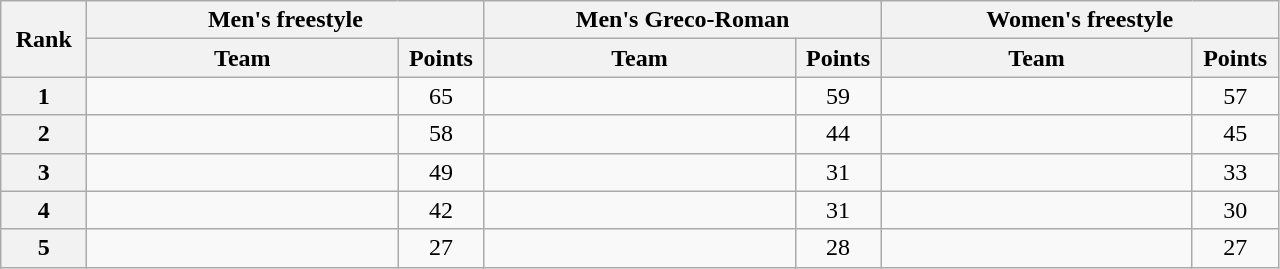<table class="wikitable" style="text-align:center;">
<tr>
<th rowspan="2" width="50">Rank</th>
<th colspan="2">Men's freestyle</th>
<th colspan="2">Men's Greco-Roman</th>
<th colspan="2">Women's freestyle</th>
</tr>
<tr>
<th width="200">Team</th>
<th width="50">Points</th>
<th width="200">Team</th>
<th width="50">Points</th>
<th width="200">Team</th>
<th width="50">Points</th>
</tr>
<tr>
<th>1</th>
<td align="left"></td>
<td>65</td>
<td align="left"></td>
<td>59</td>
<td align="left"></td>
<td>57</td>
</tr>
<tr>
<th>2</th>
<td align="left"></td>
<td>58</td>
<td align="left"></td>
<td>44</td>
<td align="left"></td>
<td>45</td>
</tr>
<tr>
<th>3</th>
<td align="left"></td>
<td>49</td>
<td align="left"></td>
<td>31</td>
<td align="left"></td>
<td>33</td>
</tr>
<tr>
<th>4</th>
<td align="left"></td>
<td>42</td>
<td align="left"></td>
<td>31</td>
<td align="left"></td>
<td>30</td>
</tr>
<tr>
<th>5</th>
<td align="left"></td>
<td>27</td>
<td align="left"></td>
<td>28</td>
<td align="left"></td>
<td>27</td>
</tr>
</table>
